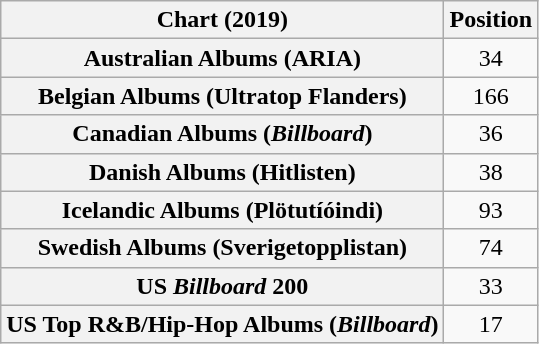<table class="wikitable sortable plainrowheaders" style="text-align:center">
<tr>
<th scope="col">Chart (2019)</th>
<th scope="col">Position</th>
</tr>
<tr>
<th scope="row">Australian Albums (ARIA)</th>
<td>34</td>
</tr>
<tr>
<th scope="row">Belgian Albums (Ultratop Flanders)</th>
<td>166</td>
</tr>
<tr>
<th scope="row">Canadian Albums (<em>Billboard</em>)</th>
<td>36</td>
</tr>
<tr>
<th scope="row">Danish Albums (Hitlisten)</th>
<td>38</td>
</tr>
<tr>
<th scope="row">Icelandic Albums (Plötutíóindi)</th>
<td>93</td>
</tr>
<tr>
<th scope="row">Swedish Albums (Sverigetopplistan)</th>
<td>74</td>
</tr>
<tr>
<th scope="row">US <em>Billboard</em> 200</th>
<td>33</td>
</tr>
<tr>
<th scope="row">US Top R&B/Hip-Hop Albums (<em>Billboard</em>)</th>
<td>17</td>
</tr>
</table>
